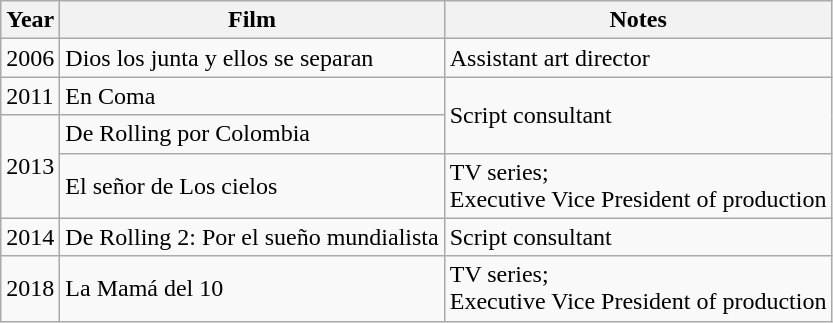<table class="wikitable">
<tr>
<th>Year</th>
<th>Film</th>
<th>Notes</th>
</tr>
<tr>
<td>2006</td>
<td>Dios los junta y ellos se separan</td>
<td>Assistant art director</td>
</tr>
<tr>
<td>2011</td>
<td>En Coma</td>
<td rowspan="2">Script consultant</td>
</tr>
<tr>
<td rowspan="2">2013</td>
<td>De Rolling por Colombia</td>
</tr>
<tr>
<td>El señor de Los cielos</td>
<td>TV series;<br>Executive Vice President of production</td>
</tr>
<tr>
<td>2014</td>
<td>De Rolling 2: Por el sueño mundialista</td>
<td>Script consultant</td>
</tr>
<tr>
<td>2018</td>
<td>La Mamá del 10</td>
<td>TV series;<br>Executive Vice President of production</td>
</tr>
</table>
